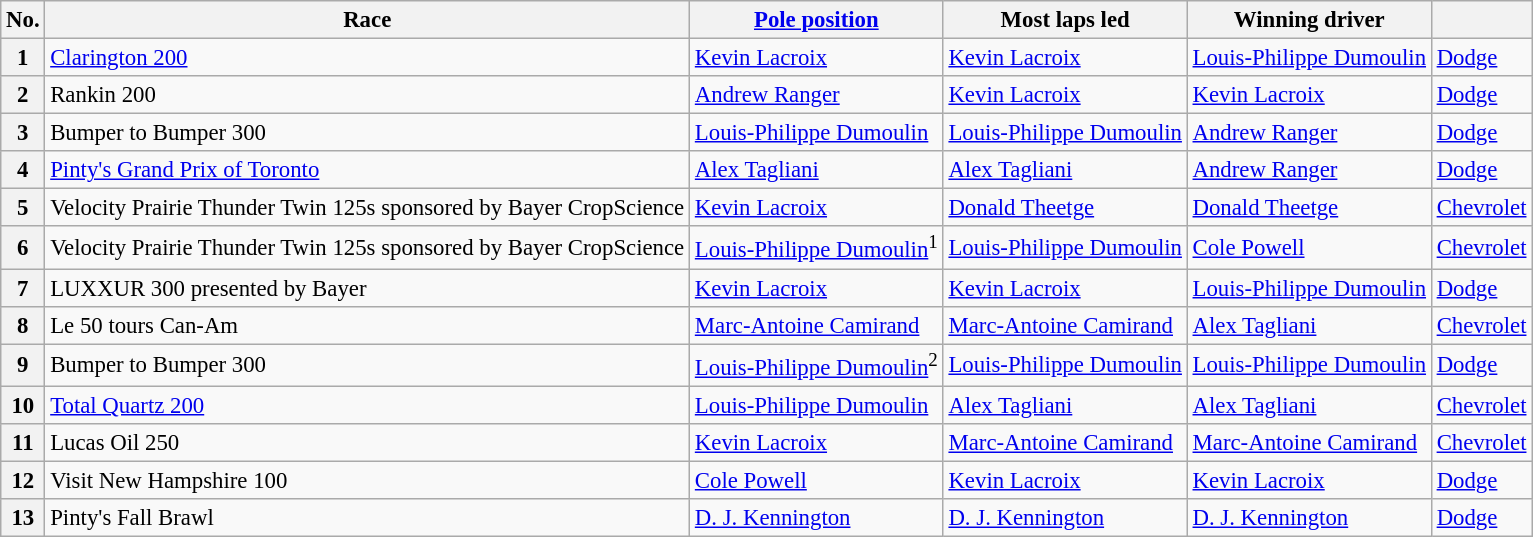<table class="wikitable sortable" style="font-size:95%">
<tr>
<th>No.</th>
<th>Race</th>
<th><a href='#'>Pole position</a></th>
<th>Most laps led</th>
<th>Winning driver</th>
<th></th>
</tr>
<tr>
<th>1</th>
<td><a href='#'>Clarington 200</a></td>
<td><a href='#'>Kevin Lacroix</a></td>
<td><a href='#'>Kevin Lacroix</a></td>
<td><a href='#'>Louis-Philippe Dumoulin</a></td>
<td><a href='#'>Dodge</a></td>
</tr>
<tr>
<th>2</th>
<td>Rankin 200</td>
<td><a href='#'>Andrew Ranger</a></td>
<td><a href='#'>Kevin Lacroix</a></td>
<td><a href='#'>Kevin Lacroix</a></td>
<td><a href='#'>Dodge</a></td>
</tr>
<tr>
<th>3</th>
<td>Bumper to Bumper 300</td>
<td><a href='#'>Louis-Philippe Dumoulin</a></td>
<td><a href='#'>Louis-Philippe Dumoulin</a></td>
<td><a href='#'>Andrew Ranger</a></td>
<td><a href='#'>Dodge</a></td>
</tr>
<tr>
<th>4</th>
<td><a href='#'>Pinty's Grand Prix of Toronto</a></td>
<td><a href='#'>Alex Tagliani</a></td>
<td><a href='#'>Alex Tagliani</a></td>
<td><a href='#'>Andrew Ranger</a></td>
<td><a href='#'>Dodge</a></td>
</tr>
<tr>
<th>5</th>
<td>Velocity Prairie Thunder Twin 125s sponsored by Bayer CropScience</td>
<td><a href='#'>Kevin Lacroix</a></td>
<td><a href='#'>Donald Theetge</a></td>
<td><a href='#'>Donald Theetge</a></td>
<td><a href='#'>Chevrolet</a></td>
</tr>
<tr>
<th>6</th>
<td>Velocity Prairie Thunder Twin 125s sponsored by Bayer CropScience</td>
<td><a href='#'>Louis-Philippe Dumoulin</a><sup>1</sup></td>
<td><a href='#'>Louis-Philippe Dumoulin</a></td>
<td><a href='#'>Cole Powell</a></td>
<td><a href='#'>Chevrolet</a></td>
</tr>
<tr>
<th>7</th>
<td>LUXXUR 300 presented by Bayer</td>
<td><a href='#'>Kevin Lacroix</a></td>
<td><a href='#'>Kevin Lacroix</a></td>
<td><a href='#'>Louis-Philippe Dumoulin</a></td>
<td><a href='#'>Dodge</a></td>
</tr>
<tr>
<th>8</th>
<td>Le 50 tours Can-Am</td>
<td><a href='#'>Marc-Antoine Camirand</a></td>
<td><a href='#'>Marc-Antoine Camirand</a></td>
<td><a href='#'>Alex Tagliani</a></td>
<td><a href='#'>Chevrolet</a></td>
</tr>
<tr>
<th>9</th>
<td>Bumper to Bumper 300</td>
<td><a href='#'>Louis-Philippe Dumoulin</a><sup>2</sup></td>
<td><a href='#'>Louis-Philippe Dumoulin</a></td>
<td><a href='#'>Louis-Philippe Dumoulin</a></td>
<td><a href='#'>Dodge</a></td>
</tr>
<tr>
<th>10</th>
<td><a href='#'>Total Quartz 200</a></td>
<td><a href='#'>Louis-Philippe Dumoulin</a></td>
<td><a href='#'>Alex Tagliani</a></td>
<td><a href='#'>Alex Tagliani</a></td>
<td><a href='#'>Chevrolet</a></td>
</tr>
<tr>
<th>11</th>
<td>Lucas Oil 250</td>
<td><a href='#'>Kevin Lacroix</a></td>
<td><a href='#'>Marc-Antoine Camirand</a></td>
<td><a href='#'>Marc-Antoine Camirand</a></td>
<td><a href='#'>Chevrolet</a></td>
</tr>
<tr>
<th>12</th>
<td>Visit New Hampshire 100</td>
<td><a href='#'>Cole Powell</a></td>
<td><a href='#'>Kevin Lacroix</a></td>
<td><a href='#'>Kevin Lacroix</a></td>
<td><a href='#'>Dodge</a></td>
</tr>
<tr>
<th>13</th>
<td>Pinty's Fall Brawl</td>
<td><a href='#'>D. J. Kennington</a></td>
<td><a href='#'>D. J. Kennington</a></td>
<td><a href='#'>D. J. Kennington</a></td>
<td><a href='#'>Dodge</a></td>
</tr>
</table>
